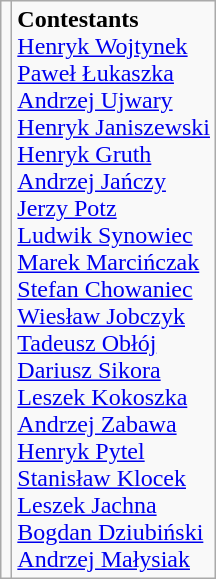<table class="wikitable" style="text-align:center">
<tr>
<td></td>
<td align=left><strong>Contestants</strong><br> <a href='#'>Henryk Wojtynek</a> <br> <a href='#'>Paweł Łukaszka</a> <br> <a href='#'>Andrzej Ujwary</a> <br> <a href='#'>Henryk Janiszewski</a> <br> <a href='#'>Henryk Gruth</a> <br> <a href='#'>Andrzej Jańczy</a> <br> <a href='#'>Jerzy Potz</a> <br> <a href='#'>Ludwik Synowiec</a> <br> <a href='#'>Marek Marcińczak</a> <br> <a href='#'>Stefan Chowaniec</a> <br> <a href='#'>Wiesław Jobczyk</a> <br> <a href='#'>Tadeusz Obłój</a> <br> <a href='#'>Dariusz Sikora</a> <br> <a href='#'>Leszek Kokoszka</a> <br> <a href='#'>Andrzej Zabawa</a> <br> <a href='#'>Henryk Pytel</a> <br> <a href='#'>Stanisław Klocek</a> <br> <a href='#'>Leszek Jachna</a> <br> <a href='#'>Bogdan Dziubiński</a> <br> <a href='#'>Andrzej Małysiak</a></td>
</tr>
</table>
